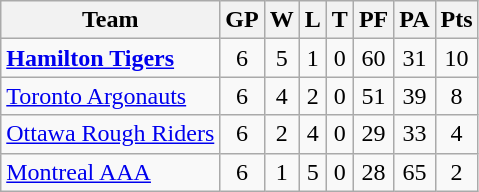<table class="wikitable">
<tr>
<th>Team</th>
<th>GP</th>
<th>W</th>
<th>L</th>
<th>T</th>
<th>PF</th>
<th>PA</th>
<th>Pts</th>
</tr>
<tr align="center">
<td align="left"><strong><a href='#'>Hamilton Tigers</a></strong></td>
<td>6</td>
<td>5</td>
<td>1</td>
<td>0</td>
<td>60</td>
<td>31</td>
<td>10</td>
</tr>
<tr align="center">
<td align="left"><a href='#'>Toronto Argonauts</a></td>
<td>6</td>
<td>4</td>
<td>2</td>
<td>0</td>
<td>51</td>
<td>39</td>
<td>8</td>
</tr>
<tr align="center">
<td align="left"><a href='#'>Ottawa Rough Riders</a></td>
<td>6</td>
<td>2</td>
<td>4</td>
<td>0</td>
<td>29</td>
<td>33</td>
<td>4</td>
</tr>
<tr align="center">
<td align="left"><a href='#'>Montreal AAA</a></td>
<td>6</td>
<td>1</td>
<td>5</td>
<td>0</td>
<td>28</td>
<td>65</td>
<td>2</td>
</tr>
</table>
